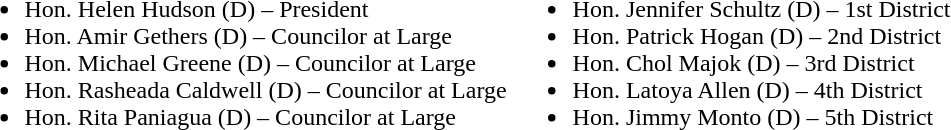<table>
<tr>
<td valign="top"><br><ul><li>Hon. Helen Hudson (D) – President</li><li>Hon. Amir Gethers (D) – Councilor at Large</li><li>Hon. Michael Greene (D) – Councilor at Large</li><li>Hon. Rasheada Caldwell (D) – Councilor at Large</li><li>Hon. Rita Paniagua (D) – Councilor at Large</li></ul></td>
<td valign="top"><br><ul><li>Hon. Jennifer Schultz (D) – 1st District</li><li>Hon. Patrick Hogan (D) – 2nd District</li><li>Hon. Chol Majok (D) – 3rd District</li><li>Hon. Latoya Allen (D) – 4th District</li><li>Hon. Jimmy Monto (D) – 5th District</li></ul></td>
</tr>
</table>
